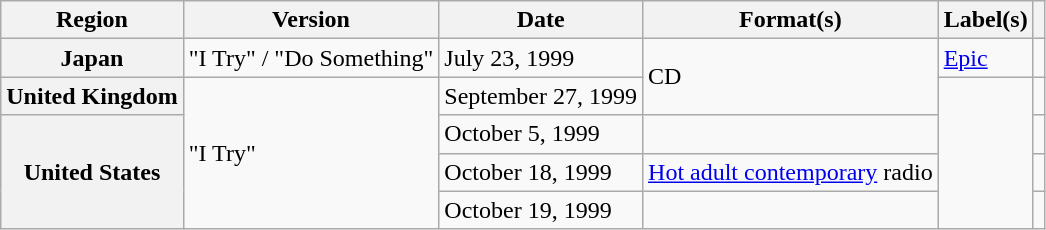<table class="wikitable plainrowheaders">
<tr>
<th scope="col">Region</th>
<th scope="col">Version</th>
<th scope="col">Date</th>
<th scope="col">Format(s)</th>
<th scope="col">Label(s)</th>
<th scope="col"></th>
</tr>
<tr>
<th scope="row">Japan</th>
<td>"I Try" / "Do Something"</td>
<td>July 23, 1999</td>
<td rowspan="2">CD</td>
<td><a href='#'>Epic</a></td>
<td></td>
</tr>
<tr>
<th scope="row">United Kingdom</th>
<td rowspan="4">"I Try"</td>
<td>September 27, 1999</td>
<td rowspan="4"></td>
<td></td>
</tr>
<tr>
<th scope="row" rowspan="3">United States</th>
<td>October 5, 1999</td>
<td></td>
<td></td>
</tr>
<tr>
<td>October 18, 1999</td>
<td><a href='#'>Hot adult contemporary</a> radio</td>
<td></td>
</tr>
<tr>
<td>October 19, 1999</td>
<td></td>
<td></td>
</tr>
</table>
